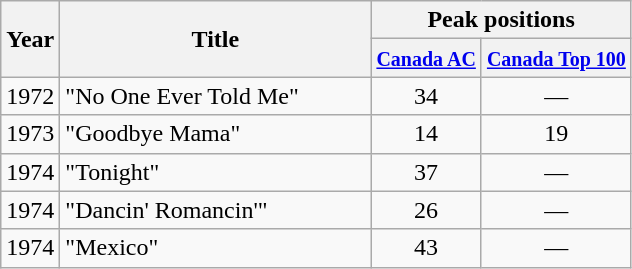<table class="wikitable">
<tr>
<th width="20" rowspan="2">Year</th>
<th width="200" rowspan="2">Title</th>
<th colspan="2"><strong>Peak positions</strong></th>
</tr>
<tr>
<th><small><a href='#'>Canada AC</a><br></small></th>
<th><small><a href='#'>Canada Top 100</a><br></small></th>
</tr>
<tr>
<td rowspan="1">1972</td>
<td align="left">"No One Ever Told Me"</td>
<td align="center" valign="top">34</td>
<td align="center" valign="top">—</td>
</tr>
<tr>
<td rowspan="1">1973</td>
<td align="left">"Goodbye Mama"</td>
<td align="center" valign="top">14</td>
<td align="center" valign="top">19</td>
</tr>
<tr>
<td rowspan="1">1974</td>
<td align="left">"Tonight"</td>
<td align="center" valign="top">37</td>
<td align="center" valign="top">—</td>
</tr>
<tr>
<td rowspan="1">1974</td>
<td align="left">"Dancin' Romancin'"</td>
<td align="center" valign="top">26</td>
<td align="center" valign="top">—</td>
</tr>
<tr>
<td rowspan="2">1974</td>
<td align="left">"Mexico"</td>
<td align="center" valign="top">43</td>
<td align="center" valign="top">—</td>
</tr>
</table>
